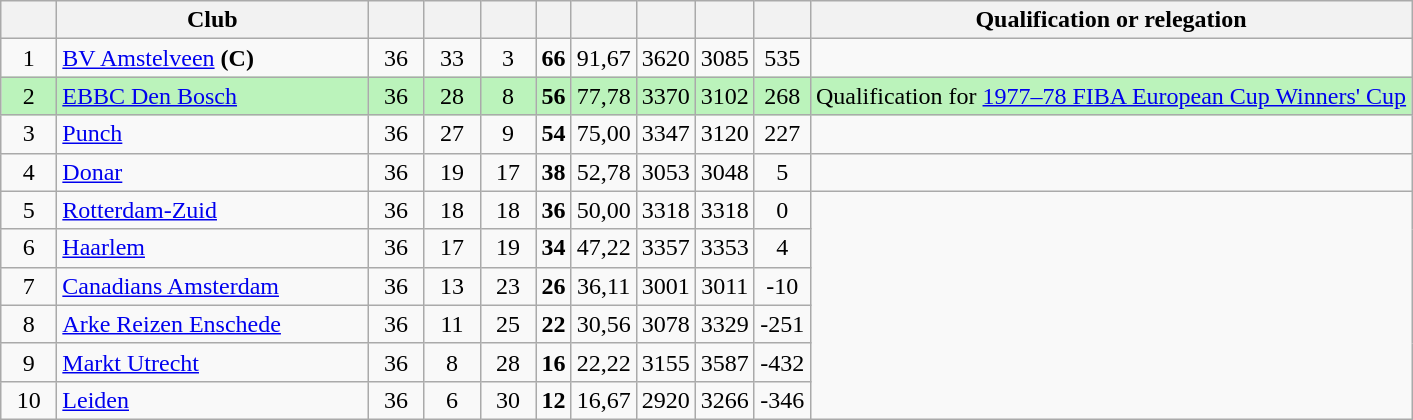<table class="wikitable" style="text-align:center;">
<tr>
<th width="30"></th>
<th width="200">Club</th>
<th width="30"></th>
<th width="30"></th>
<th width="30"></th>
<th><strong></strong></th>
<th></th>
<th width="30"></th>
<th width="30"></th>
<th width="30"></th>
<th>Qualification or relegation</th>
</tr>
<tr>
<td>1</td>
<td align="left"><a href='#'>BV Amstelveen</a> <strong>(C)</strong></td>
<td>36</td>
<td>33</td>
<td>3</td>
<td><strong>66</strong></td>
<td>91,67</td>
<td>3620</td>
<td>3085</td>
<td>535</td>
<td></td>
</tr>
<tr bgcolor="#BBF3BB">
<td>2</td>
<td align="left"><a href='#'>EBBC Den Bosch</a></td>
<td>36</td>
<td>28</td>
<td>8</td>
<td><strong>56</strong></td>
<td>77,78</td>
<td>3370</td>
<td>3102</td>
<td>268</td>
<td>Qualification for <a href='#'>1977–78 FIBA European Cup Winners' Cup</a></td>
</tr>
<tr>
<td>3</td>
<td align="left"><a href='#'>Punch</a></td>
<td>36</td>
<td>27</td>
<td>9</td>
<td><strong>54</strong></td>
<td>75,00</td>
<td>3347</td>
<td>3120</td>
<td>227</td>
<td></td>
</tr>
<tr>
<td>4</td>
<td align="left"><a href='#'>Donar</a></td>
<td>36</td>
<td>19</td>
<td>17</td>
<td><strong>38</strong></td>
<td>52,78</td>
<td>3053</td>
<td>3048</td>
<td>5</td>
<td></td>
</tr>
<tr>
<td>5</td>
<td align="left"><a href='#'>Rotterdam-Zuid</a></td>
<td>36</td>
<td>18</td>
<td>18</td>
<td><strong>36</strong></td>
<td>50,00</td>
<td>3318</td>
<td>3318</td>
<td>0</td>
<td rowspan="6"></td>
</tr>
<tr>
<td>6</td>
<td align="left"><a href='#'>Haarlem</a></td>
<td>36</td>
<td>17</td>
<td>19</td>
<td><strong>34</strong></td>
<td>47,22</td>
<td>3357</td>
<td>3353</td>
<td>4</td>
</tr>
<tr>
<td>7</td>
<td align="left"><a href='#'>Canadians Amsterdam</a></td>
<td>36</td>
<td>13</td>
<td>23</td>
<td><strong>26</strong></td>
<td>36,11</td>
<td>3001</td>
<td>3011</td>
<td>-10</td>
</tr>
<tr>
<td>8</td>
<td align="left"><a href='#'>Arke Reizen Enschede</a></td>
<td>36</td>
<td>11</td>
<td>25</td>
<td><strong>22</strong></td>
<td>30,56</td>
<td>3078</td>
<td>3329</td>
<td>-251</td>
</tr>
<tr>
<td>9</td>
<td align="left"><a href='#'>Markt Utrecht</a></td>
<td>36</td>
<td>8</td>
<td>28</td>
<td><strong>16</strong></td>
<td>22,22</td>
<td>3155</td>
<td>3587</td>
<td>-432</td>
</tr>
<tr>
<td>10</td>
<td align="left"><a href='#'>Leiden</a></td>
<td>36</td>
<td>6</td>
<td>30</td>
<td><strong>12</strong></td>
<td>16,67</td>
<td>2920</td>
<td>3266</td>
<td>-346</td>
</tr>
</table>
